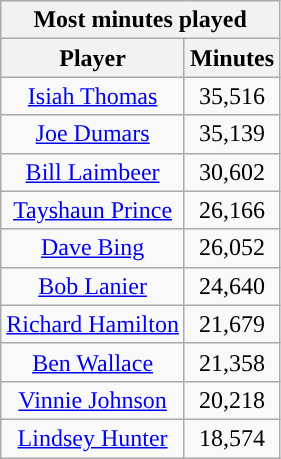<table class="wikitable sortable" style="text-align:center">
<tr>
<th colspan="2" style="text-align:center; ">Most minutes played</th>
</tr>
<tr>
<th style="text-align:center; ">Player</th>
<th style="text-align:center; ">Minutes</th>
</tr>
<tr>
<td><a href='#'>Isiah Thomas</a></td>
<td>35,516</td>
</tr>
<tr>
<td><a href='#'>Joe Dumars</a></td>
<td>35,139</td>
</tr>
<tr>
<td><a href='#'>Bill Laimbeer</a></td>
<td>30,602</td>
</tr>
<tr>
<td><a href='#'>Tayshaun Prince</a></td>
<td>26,166</td>
</tr>
<tr>
<td><a href='#'>Dave Bing</a></td>
<td>26,052</td>
</tr>
<tr>
<td><a href='#'>Bob Lanier</a></td>
<td>24,640</td>
</tr>
<tr>
<td><a href='#'>Richard Hamilton</a></td>
<td>21,679</td>
</tr>
<tr>
<td><a href='#'>Ben Wallace</a></td>
<td>21,358</td>
</tr>
<tr>
<td><a href='#'>Vinnie Johnson</a></td>
<td>20,218</td>
</tr>
<tr>
<td><a href='#'>Lindsey Hunter</a></td>
<td>18,574</td>
</tr>
</table>
